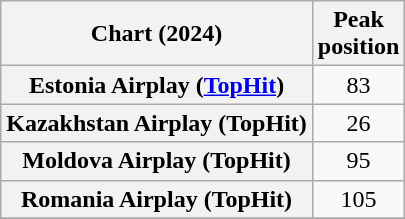<table class="wikitable sortable plainrowheaders" style="text-align:center">
<tr>
<th scope="col">Chart (2024)</th>
<th scope="col">Peak<br>position</th>
</tr>
<tr>
<th scope="row">Estonia Airplay (<a href='#'>TopHit</a>)</th>
<td>83</td>
</tr>
<tr>
<th scope="row">Kazakhstan Airplay (TopHit)</th>
<td>26</td>
</tr>
<tr>
<th scope="row">Moldova Airplay (TopHit)</th>
<td>95</td>
</tr>
<tr>
<th scope="row">Romania Airplay (TopHit)</th>
<td>105</td>
</tr>
<tr>
</tr>
</table>
